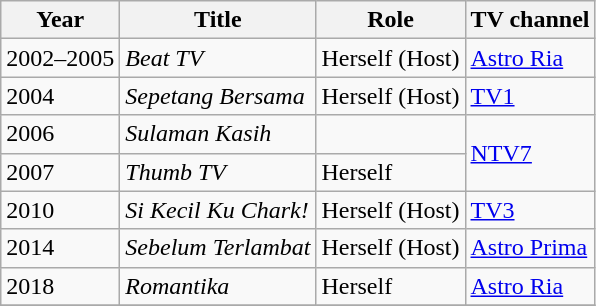<table class="wikitable">
<tr>
<th>Year</th>
<th>Title</th>
<th>Role</th>
<th>TV channel</th>
</tr>
<tr>
<td>2002–2005</td>
<td><em>Beat TV</em></td>
<td>Herself (Host)</td>
<td><a href='#'>Astro Ria</a></td>
</tr>
<tr>
<td>2004</td>
<td><em>Sepetang Bersama</em></td>
<td>Herself (Host)</td>
<td><a href='#'>TV1</a></td>
</tr>
<tr>
<td>2006</td>
<td><em>Sulaman Kasih</em></td>
<td></td>
<td rowspan="2"><a href='#'>NTV7</a></td>
</tr>
<tr>
<td>2007</td>
<td><em>Thumb TV</em></td>
<td>Herself</td>
</tr>
<tr>
<td>2010</td>
<td><em>Si Kecil Ku Chark!</em></td>
<td>Herself (Host)</td>
<td><a href='#'>TV3</a></td>
</tr>
<tr>
<td>2014</td>
<td><em>Sebelum Terlambat</em></td>
<td>Herself (Host)</td>
<td><a href='#'>Astro Prima</a></td>
</tr>
<tr>
<td>2018</td>
<td><em>Romantika</em></td>
<td>Herself</td>
<td><a href='#'>Astro Ria</a></td>
</tr>
<tr>
</tr>
</table>
